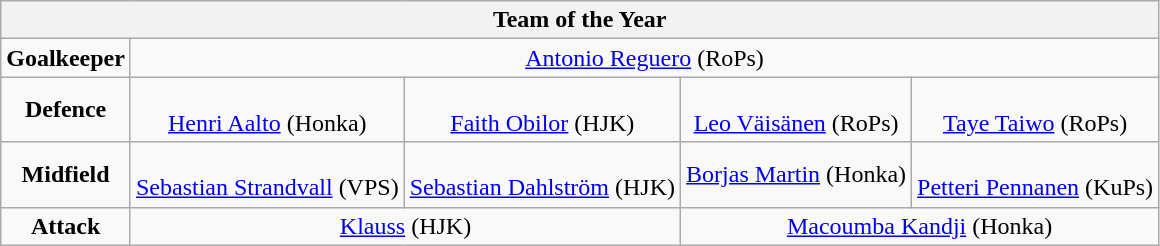<table class="wikitable" style="text-align:center">
<tr>
<th colspan="13">Team of the Year</th>
</tr>
<tr>
<td><strong>Goalkeeper</strong></td>
<td colspan="4"> <a href='#'>Antonio Reguero</a> (RoPs)</td>
</tr>
<tr>
<td><strong>Defence</strong></td>
<td lowspan="1"><br><a href='#'>Henri Aalto</a> (Honka)</td>
<td lowspan="1"><br><a href='#'>Faith  Obilor</a> (HJK)</td>
<td><br><a href='#'>Leo Väisänen</a> (RoPs)</td>
<td><br><a href='#'>Taye Taiwo</a> (RoPs)</td>
</tr>
<tr>
<td><strong>Midfield</strong></td>
<td><br><a href='#'>Sebastian Strandvall</a> (VPS)</td>
<td lowspan="1"><br>
<a href='#'>Sebastian Dahlström</a> (HJK)</td>
<td lowspan="1"> <a href='#'>Borjas Martin</a> (Honka)</td>
<td lowspan="1"><br><a href='#'>Petteri Pennanen</a> (KuPs)</td>
</tr>
<tr>
<td><strong>Attack</strong></td>
<td colspan="2.5"> <a href='#'>Klauss</a> (HJK)</td>
<td colspan="2.5"> <a href='#'>Macoumba Kandji</a> (Honka)</td>
</tr>
</table>
